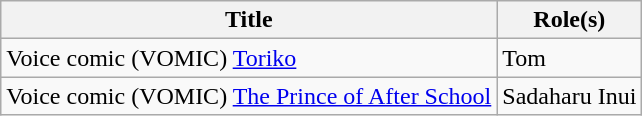<table class="wikitable">
<tr>
<th>Title</th>
<th>Role(s)</th>
</tr>
<tr>
<td>Voice comic (VOMIC) <a href='#'>Toriko</a></td>
<td>Tom</td>
</tr>
<tr>
<td>Voice comic (VOMIC) <a href='#'>The Prince of After School</a></td>
<td>Sadaharu Inui</td>
</tr>
</table>
